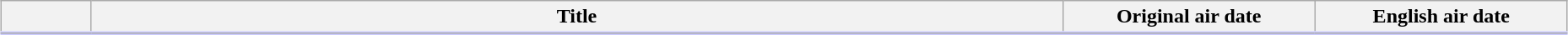<table class="wikitable" style="width:98%; margin:auto; background:#FFF;">
<tr style="border-bottom: 3px solid #CCF;">
<th style="width:4em;"></th>
<th>Title</th>
<th style="width:12em;">Original air date</th>
<th style="width:12em;">English air date</th>
</tr>
<tr>
</tr>
</table>
